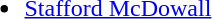<table style="width:100%;">
<tr>
<td style="vertical-align:top; width:25%;"><br><ul><li> <a href='#'>Stafford McDowall</a></li></ul></td>
</tr>
</table>
